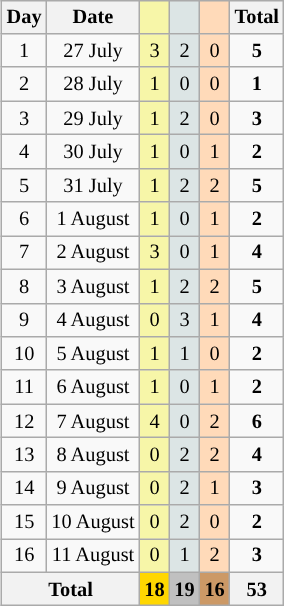<table class=wikitable style=font-size:85%;float:right;text-align:center>
<tr>
<th>Day</th>
<th>Date</th>
<td bgcolor=F7F6A8></td>
<td bgcolor=DCE5E5></td>
<td bgcolor=FFDAB9></td>
<th>Total</th>
</tr>
<tr>
<td>1</td>
<td>27 July</td>
<td bgcolor=F7F6A8>3</td>
<td bgcolor=DCE5E5>2</td>
<td bgcolor=FFDAB9>0</td>
<td><strong>5</strong></td>
</tr>
<tr>
<td>2</td>
<td>28 July</td>
<td bgcolor=F7F6A8>1</td>
<td bgcolor=DCE5E5>0</td>
<td bgcolor=FFDAB9>0</td>
<td><strong>1</strong></td>
</tr>
<tr>
<td>3</td>
<td>29 July</td>
<td bgcolor=F7F6A8>1</td>
<td bgcolor=DCE5E5>2</td>
<td bgcolor=FFDAB9>0</td>
<td><strong>3</strong></td>
</tr>
<tr>
<td>4</td>
<td>30 July</td>
<td bgcolor=F7F6A8>1</td>
<td bgcolor=DCE5E5>0</td>
<td bgcolor=FFDAB9>1</td>
<td><strong>2</strong></td>
</tr>
<tr>
<td>5</td>
<td>31 July</td>
<td bgcolor=F7F6A8>1</td>
<td bgcolor=DCE5E5>2</td>
<td bgcolor=FFDAB9>2</td>
<td><strong>5</strong></td>
</tr>
<tr>
<td>6</td>
<td>1 August</td>
<td bgcolor=F7F6A8>1</td>
<td bgcolor=DCE5E5>0</td>
<td bgcolor=FFDAB9>1</td>
<td><strong>2</strong></td>
</tr>
<tr>
<td>7</td>
<td>2 August</td>
<td bgcolor=F7F6A8>3</td>
<td bgcolor=DCE5E5>0</td>
<td bgcolor=FFDAB9>1</td>
<td><strong>4</strong></td>
</tr>
<tr>
<td>8</td>
<td>3 August</td>
<td bgcolor=F7F6A8>1</td>
<td bgcolor=DCE5E5>2</td>
<td bgcolor=FFDAB9>2</td>
<td><strong>5</strong></td>
</tr>
<tr>
<td>9</td>
<td>4 August</td>
<td bgcolor=F7F6A8>0</td>
<td bgcolor=DCE5E5>3</td>
<td bgcolor=FFDAB9>1</td>
<td><strong>4</strong></td>
</tr>
<tr>
<td>10</td>
<td>5 August</td>
<td bgcolor=F7F6A8>1</td>
<td bgcolor=DCE5E5>1</td>
<td bgcolor=FFDAB9>0</td>
<td><strong>2</strong></td>
</tr>
<tr>
<td>11</td>
<td>6 August</td>
<td bgcolor=F7F6A8>1</td>
<td bgcolor=DCE5E5>0</td>
<td bgcolor=FFDAB9>1</td>
<td><strong>2</strong></td>
</tr>
<tr>
<td>12</td>
<td>7 August</td>
<td bgcolor=F7F6A8>4</td>
<td bgcolor=DCE5E5>0</td>
<td bgcolor=FFDAB9>2</td>
<td><strong>6</strong></td>
</tr>
<tr>
<td>13</td>
<td>8 August</td>
<td bgcolor=F7F6A8>0</td>
<td bgcolor=DCE5E5>2</td>
<td bgcolor=FFDAB9>2</td>
<td><strong>4</strong></td>
</tr>
<tr>
<td>14</td>
<td>9 August</td>
<td bgcolor=F7F6A8>0</td>
<td bgcolor=DCE5E5>2</td>
<td bgcolor=FFDAB9>1</td>
<td><strong>3</strong></td>
</tr>
<tr>
<td>15</td>
<td>10 August</td>
<td bgcolor=F7F6A8>0</td>
<td bgcolor=DCE5E5>2</td>
<td bgcolor=FFDAB9>0</td>
<td><strong>2</strong></td>
</tr>
<tr>
<td>16</td>
<td>11 August</td>
<td bgcolor=F7F6A8>0</td>
<td bgcolor=DCE5E5>1</td>
<td bgcolor=FFDAB9>2</td>
<td><strong>3</strong></td>
</tr>
<tr>
<th colspan=2>Total</th>
<th style="background:gold;">18</th>
<th style="background:silver;">19</th>
<th style="background:#c96;">16</th>
<th>53</th>
</tr>
</table>
